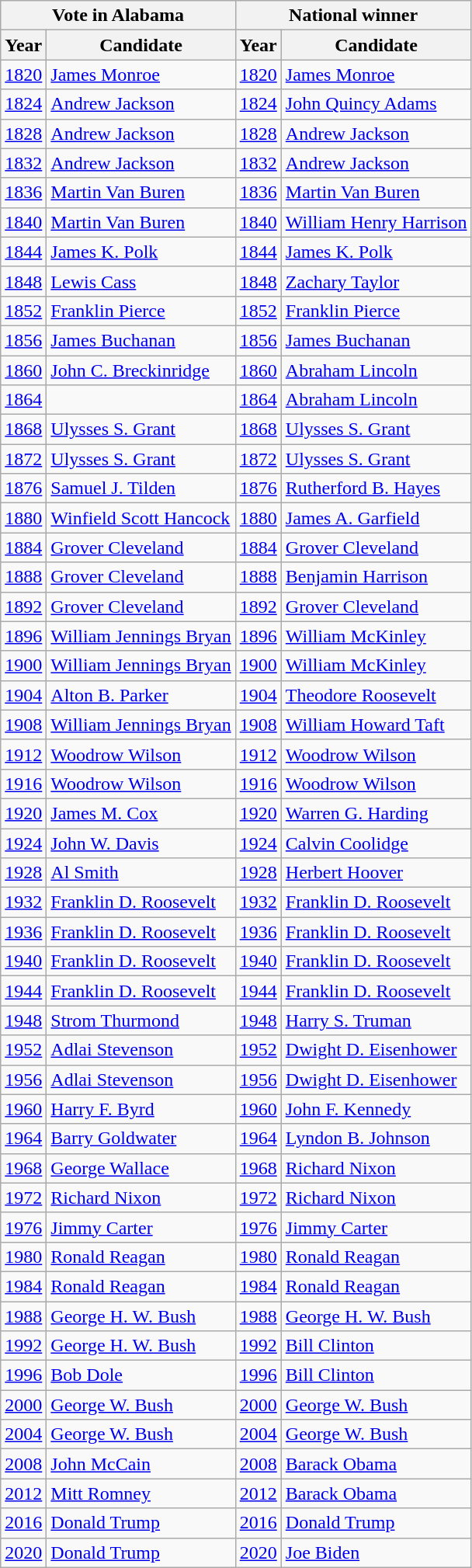<table class="wikitable">
<tr>
<th colspan=2>Vote in Alabama</th>
<th colspan=2>National winner</th>
</tr>
<tr>
<th>Year</th>
<th>Candidate</th>
<th>Year</th>
<th>Candidate</th>
</tr>
<tr>
<td><a href='#'>1820</a></td>
<td><a href='#'>James Monroe</a></td>
<td><a href='#'>1820</a></td>
<td><a href='#'>James Monroe</a></td>
</tr>
<tr>
<td><a href='#'>1824</a></td>
<td><a href='#'>Andrew Jackson</a></td>
<td><a href='#'>1824</a></td>
<td><a href='#'>John Quincy Adams</a></td>
</tr>
<tr>
<td><a href='#'>1828</a></td>
<td><a href='#'>Andrew Jackson</a></td>
<td><a href='#'>1828</a></td>
<td><a href='#'>Andrew Jackson</a></td>
</tr>
<tr>
<td><a href='#'>1832</a></td>
<td><a href='#'>Andrew Jackson</a></td>
<td><a href='#'>1832</a></td>
<td><a href='#'>Andrew Jackson</a></td>
</tr>
<tr>
<td><a href='#'>1836</a></td>
<td><a href='#'>Martin Van Buren</a></td>
<td><a href='#'>1836</a></td>
<td><a href='#'>Martin Van Buren</a></td>
</tr>
<tr>
<td><a href='#'>1840</a></td>
<td><a href='#'>Martin Van Buren</a></td>
<td><a href='#'>1840</a></td>
<td><a href='#'>William Henry Harrison</a></td>
</tr>
<tr>
<td><a href='#'>1844</a></td>
<td><a href='#'>James K. Polk</a></td>
<td><a href='#'>1844</a></td>
<td><a href='#'>James K. Polk</a></td>
</tr>
<tr>
<td><a href='#'>1848</a></td>
<td><a href='#'>Lewis Cass</a></td>
<td><a href='#'>1848</a></td>
<td><a href='#'>Zachary Taylor</a></td>
</tr>
<tr>
<td><a href='#'>1852</a></td>
<td><a href='#'>Franklin Pierce</a></td>
<td><a href='#'>1852</a></td>
<td><a href='#'>Franklin Pierce</a></td>
</tr>
<tr>
<td><a href='#'>1856</a></td>
<td><a href='#'>James Buchanan</a></td>
<td><a href='#'>1856</a></td>
<td><a href='#'>James Buchanan</a></td>
</tr>
<tr>
<td><a href='#'>1860</a></td>
<td><a href='#'>John C. Breckinridge</a></td>
<td><a href='#'>1860</a></td>
<td><a href='#'>Abraham Lincoln</a></td>
</tr>
<tr>
<td><a href='#'>1864</a></td>
<td></td>
<td><a href='#'>1864</a></td>
<td><a href='#'>Abraham Lincoln</a></td>
</tr>
<tr>
<td><a href='#'>1868</a></td>
<td><a href='#'>Ulysses S. Grant</a></td>
<td><a href='#'>1868</a></td>
<td><a href='#'>Ulysses S. Grant</a></td>
</tr>
<tr>
<td><a href='#'>1872</a></td>
<td><a href='#'>Ulysses S. Grant</a></td>
<td><a href='#'>1872</a></td>
<td><a href='#'>Ulysses S. Grant</a></td>
</tr>
<tr>
<td><a href='#'>1876</a></td>
<td><a href='#'>Samuel J. Tilden</a></td>
<td><a href='#'>1876</a></td>
<td><a href='#'>Rutherford B. Hayes</a></td>
</tr>
<tr>
<td><a href='#'>1880</a></td>
<td><a href='#'>Winfield Scott Hancock</a></td>
<td><a href='#'>1880</a></td>
<td><a href='#'>James A. Garfield</a></td>
</tr>
<tr>
<td><a href='#'>1884</a></td>
<td><a href='#'>Grover Cleveland</a></td>
<td><a href='#'>1884</a></td>
<td><a href='#'>Grover Cleveland</a></td>
</tr>
<tr>
<td><a href='#'>1888</a></td>
<td><a href='#'>Grover Cleveland</a></td>
<td><a href='#'>1888</a></td>
<td><a href='#'>Benjamin Harrison</a></td>
</tr>
<tr>
<td><a href='#'>1892</a></td>
<td><a href='#'>Grover Cleveland</a></td>
<td><a href='#'>1892</a></td>
<td><a href='#'>Grover Cleveland</a></td>
</tr>
<tr>
<td><a href='#'>1896</a></td>
<td><a href='#'>William Jennings Bryan</a></td>
<td><a href='#'>1896</a></td>
<td><a href='#'>William McKinley</a></td>
</tr>
<tr>
<td><a href='#'>1900</a></td>
<td><a href='#'>William Jennings Bryan</a></td>
<td><a href='#'>1900</a></td>
<td><a href='#'>William McKinley</a></td>
</tr>
<tr>
<td><a href='#'>1904</a></td>
<td><a href='#'>Alton B. Parker</a></td>
<td><a href='#'>1904</a></td>
<td><a href='#'>Theodore Roosevelt</a></td>
</tr>
<tr>
<td><a href='#'>1908</a></td>
<td><a href='#'>William Jennings Bryan</a></td>
<td><a href='#'>1908</a></td>
<td><a href='#'>William Howard Taft</a></td>
</tr>
<tr>
<td><a href='#'>1912</a></td>
<td><a href='#'>Woodrow Wilson</a></td>
<td><a href='#'>1912</a></td>
<td><a href='#'>Woodrow Wilson</a></td>
</tr>
<tr>
<td><a href='#'>1916</a></td>
<td><a href='#'>Woodrow Wilson</a></td>
<td><a href='#'>1916</a></td>
<td><a href='#'>Woodrow Wilson</a></td>
</tr>
<tr>
<td><a href='#'>1920</a></td>
<td><a href='#'>James M. Cox</a></td>
<td><a href='#'>1920</a></td>
<td><a href='#'>Warren G. Harding</a></td>
</tr>
<tr>
<td><a href='#'>1924</a></td>
<td><a href='#'>John W. Davis</a></td>
<td><a href='#'>1924</a></td>
<td><a href='#'>Calvin Coolidge</a></td>
</tr>
<tr>
<td><a href='#'>1928</a></td>
<td><a href='#'>Al Smith</a></td>
<td><a href='#'>1928</a></td>
<td><a href='#'>Herbert Hoover</a></td>
</tr>
<tr>
<td><a href='#'>1932</a></td>
<td><a href='#'>Franklin D. Roosevelt</a></td>
<td><a href='#'>1932</a></td>
<td><a href='#'>Franklin D. Roosevelt</a></td>
</tr>
<tr>
<td><a href='#'>1936</a></td>
<td><a href='#'>Franklin D. Roosevelt</a></td>
<td><a href='#'>1936</a></td>
<td><a href='#'>Franklin D. Roosevelt</a></td>
</tr>
<tr>
<td><a href='#'>1940</a></td>
<td><a href='#'>Franklin D. Roosevelt</a></td>
<td><a href='#'>1940</a></td>
<td><a href='#'>Franklin D. Roosevelt</a></td>
</tr>
<tr>
<td><a href='#'>1944</a></td>
<td><a href='#'>Franklin D. Roosevelt</a></td>
<td><a href='#'>1944</a></td>
<td><a href='#'>Franklin D. Roosevelt</a></td>
</tr>
<tr>
<td><a href='#'>1948</a></td>
<td><a href='#'>Strom Thurmond</a></td>
<td><a href='#'>1948</a></td>
<td><a href='#'>Harry S. Truman</a></td>
</tr>
<tr>
<td><a href='#'>1952</a></td>
<td><a href='#'>Adlai Stevenson</a></td>
<td><a href='#'>1952</a></td>
<td><a href='#'>Dwight D. Eisenhower</a></td>
</tr>
<tr>
<td><a href='#'>1956</a></td>
<td><a href='#'>Adlai Stevenson</a></td>
<td><a href='#'>1956</a></td>
<td><a href='#'>Dwight D. Eisenhower</a></td>
</tr>
<tr>
<td><a href='#'>1960</a></td>
<td><a href='#'>Harry F. Byrd</a></td>
<td><a href='#'>1960</a></td>
<td><a href='#'>John F. Kennedy</a></td>
</tr>
<tr>
<td><a href='#'>1964</a></td>
<td><a href='#'>Barry Goldwater</a></td>
<td><a href='#'>1964</a></td>
<td><a href='#'>Lyndon B. Johnson</a></td>
</tr>
<tr>
<td><a href='#'>1968</a></td>
<td><a href='#'>George Wallace</a></td>
<td><a href='#'>1968</a></td>
<td><a href='#'>Richard Nixon</a></td>
</tr>
<tr>
<td><a href='#'>1972</a></td>
<td><a href='#'>Richard Nixon</a></td>
<td><a href='#'>1972</a></td>
<td><a href='#'>Richard Nixon</a></td>
</tr>
<tr>
<td><a href='#'>1976</a></td>
<td><a href='#'>Jimmy Carter</a></td>
<td><a href='#'>1976</a></td>
<td><a href='#'>Jimmy Carter</a></td>
</tr>
<tr>
<td><a href='#'>1980</a></td>
<td><a href='#'>Ronald Reagan</a></td>
<td><a href='#'>1980</a></td>
<td><a href='#'>Ronald Reagan</a></td>
</tr>
<tr>
<td><a href='#'>1984</a></td>
<td><a href='#'>Ronald Reagan</a></td>
<td><a href='#'>1984</a></td>
<td><a href='#'>Ronald Reagan</a></td>
</tr>
<tr>
<td><a href='#'>1988</a></td>
<td><a href='#'>George H. W. Bush</a></td>
<td><a href='#'>1988</a></td>
<td><a href='#'>George H. W. Bush</a></td>
</tr>
<tr>
<td><a href='#'>1992</a></td>
<td><a href='#'>George H. W. Bush</a></td>
<td><a href='#'>1992</a></td>
<td><a href='#'>Bill Clinton</a></td>
</tr>
<tr>
<td><a href='#'>1996</a></td>
<td><a href='#'>Bob Dole</a></td>
<td><a href='#'>1996</a></td>
<td><a href='#'>Bill Clinton</a></td>
</tr>
<tr>
<td><a href='#'>2000</a></td>
<td><a href='#'>George W. Bush</a></td>
<td><a href='#'>2000</a></td>
<td><a href='#'>George W. Bush</a></td>
</tr>
<tr>
<td><a href='#'>2004</a></td>
<td><a href='#'>George W. Bush</a></td>
<td><a href='#'>2004</a></td>
<td><a href='#'>George W. Bush</a></td>
</tr>
<tr>
<td><a href='#'>2008</a></td>
<td><a href='#'>John McCain</a></td>
<td><a href='#'>2008</a></td>
<td><a href='#'>Barack Obama</a></td>
</tr>
<tr>
<td><a href='#'>2012</a></td>
<td><a href='#'>Mitt Romney</a></td>
<td><a href='#'>2012</a></td>
<td><a href='#'>Barack Obama</a></td>
</tr>
<tr>
<td><a href='#'>2016</a></td>
<td><a href='#'>Donald Trump</a></td>
<td><a href='#'>2016</a></td>
<td><a href='#'>Donald Trump</a></td>
</tr>
<tr>
<td><a href='#'>2020</a></td>
<td><a href='#'>Donald Trump</a></td>
<td><a href='#'>2020</a></td>
<td><a href='#'>Joe Biden</a></td>
</tr>
</table>
